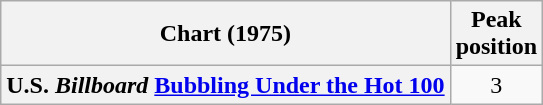<table class="wikitable sortable plainrowheaders" style="text-align:center;">
<tr>
<th scope="col">Chart (1975)</th>
<th scope="col">Peak<br>position</th>
</tr>
<tr>
<th scope="row">U.S. <em>Billboard</em> <a href='#'>Bubbling Under the Hot 100</a></th>
<td>3</td>
</tr>
</table>
